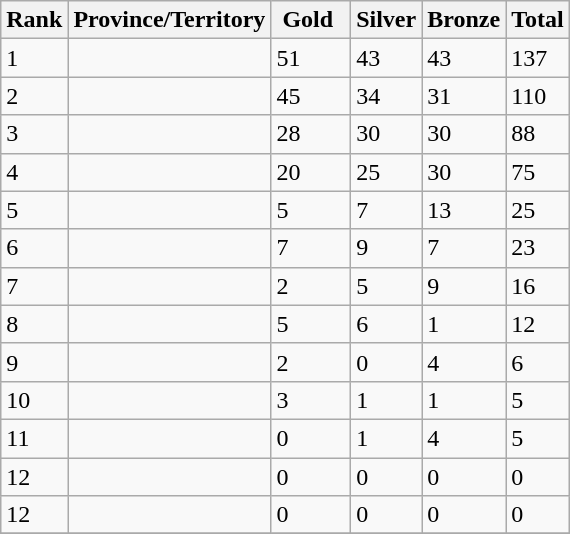<table class="sortable wikitable">
<tr>
<th><strong>Rank</strong></th>
<th><strong>Province/Territory</strong></th>
<th bgcolor="gold"><strong> Gold  </strong></th>
<th bgcolor="silver"><strong>Silver</strong></th>
<th bgcolor="CC9966"><strong>Bronze</strong></th>
<th><strong>Total</strong></th>
</tr>
<tr>
<td>1</td>
<td></td>
<td>51</td>
<td>43</td>
<td>43</td>
<td>137</td>
</tr>
<tr>
<td>2</td>
<td></td>
<td>45</td>
<td>34</td>
<td>31</td>
<td>110</td>
</tr>
<tr>
<td>3</td>
<td></td>
<td>28</td>
<td>30</td>
<td>30</td>
<td>88</td>
</tr>
<tr>
<td>4</td>
<td></td>
<td>20</td>
<td>25</td>
<td>30</td>
<td>75</td>
</tr>
<tr>
<td>5</td>
<td></td>
<td>5</td>
<td>7</td>
<td>13</td>
<td>25</td>
</tr>
<tr>
<td>6</td>
<td></td>
<td>7</td>
<td>9</td>
<td>7</td>
<td>23</td>
</tr>
<tr>
<td>7</td>
<td></td>
<td>2</td>
<td>5</td>
<td>9</td>
<td>16</td>
</tr>
<tr>
<td>8</td>
<td><strong></strong></td>
<td>5</td>
<td>6</td>
<td>1</td>
<td>12</td>
</tr>
<tr>
<td>9</td>
<td></td>
<td>2</td>
<td>0</td>
<td>4</td>
<td>6</td>
</tr>
<tr>
<td>10</td>
<td></td>
<td>3</td>
<td>1</td>
<td>1</td>
<td>5</td>
</tr>
<tr>
<td>11</td>
<td></td>
<td>0</td>
<td>1</td>
<td>4</td>
<td>5</td>
</tr>
<tr>
<td>12</td>
<td></td>
<td>0</td>
<td>0</td>
<td>0</td>
<td>0</td>
</tr>
<tr>
<td>12</td>
<td></td>
<td>0</td>
<td>0</td>
<td>0</td>
<td>0</td>
</tr>
<tr>
</tr>
</table>
